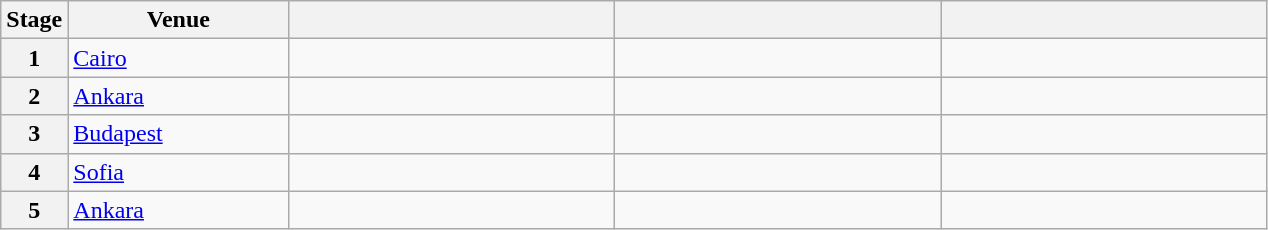<table class="wikitable">
<tr>
<th>Stage</th>
<th width=140>Venue</th>
<th width=210></th>
<th width=210></th>
<th width=210></th>
</tr>
<tr>
<th>1</th>
<td> <a href='#'>Cairo</a></td>
<td></td>
<td></td>
<td></td>
</tr>
<tr>
<th>2</th>
<td> <a href='#'>Ankara</a></td>
<td></td>
<td></td>
<td></td>
</tr>
<tr>
<th>3</th>
<td> <a href='#'>Budapest</a></td>
<td></td>
<td></td>
<td></td>
</tr>
<tr>
<th>4</th>
<td> <a href='#'>Sofia</a></td>
<td></td>
<td></td>
<td></td>
</tr>
<tr>
<th>5</th>
<td> <a href='#'>Ankara</a></td>
<td></td>
<td></td>
<td></td>
</tr>
</table>
